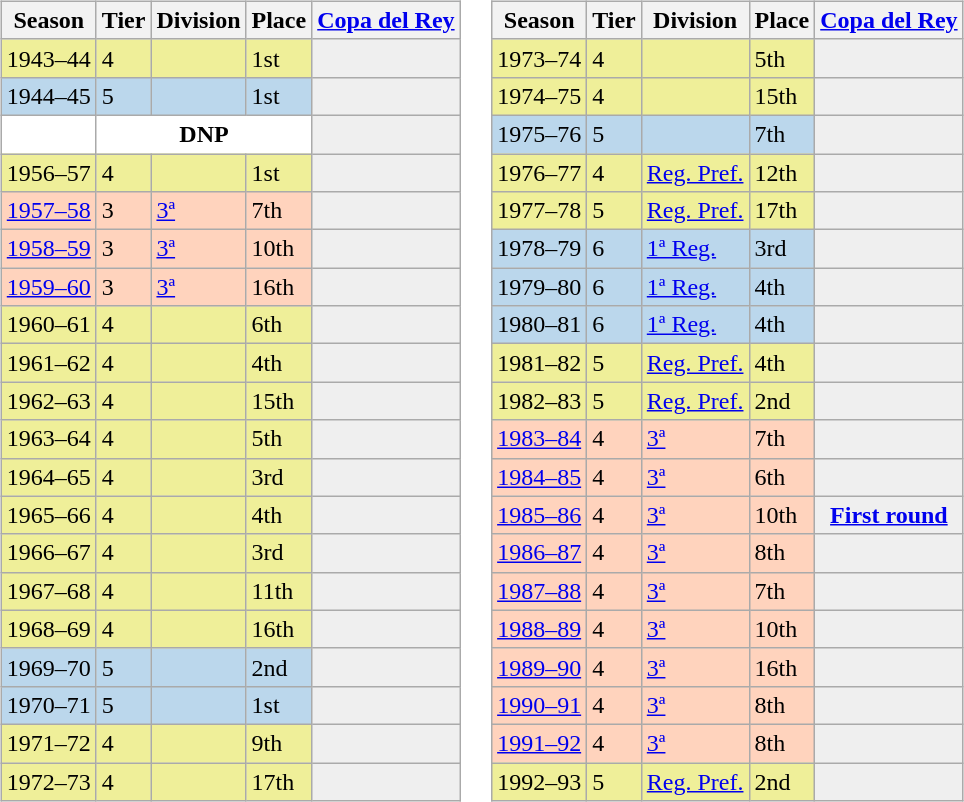<table>
<tr>
<td valign="top" width=0%><br><table class="wikitable">
<tr style="background:#f0f6fa;">
<th>Season</th>
<th>Tier</th>
<th>Division</th>
<th>Place</th>
<th><a href='#'>Copa del Rey</a></th>
</tr>
<tr>
<td style="background:#EFEF99;">1943–44</td>
<td style="background:#EFEF99;">4</td>
<td style="background:#EFEF99;"></td>
<td style="background:#EFEF99;">1st</td>
<th style="background:#efefef;"></th>
</tr>
<tr>
<td style="background:#BBD7EC;">1944–45</td>
<td style="background:#BBD7EC;">5</td>
<td style="background:#BBD7EC;"></td>
<td style="background:#BBD7EC;">1st</td>
<th style="background:#efefef;"></th>
</tr>
<tr>
<td style="background:#FFFFFF;"></td>
<th style="background:#FFFFFF;" colspan="3">DNP</th>
<th style="background:#efefef;"></th>
</tr>
<tr>
<td style="background:#EFEF99;">1956–57</td>
<td style="background:#EFEF99;">4</td>
<td style="background:#EFEF99;"></td>
<td style="background:#EFEF99;">1st</td>
<th style="background:#efefef;"></th>
</tr>
<tr>
<td style="background:#FFD3BD;"><a href='#'>1957–58</a></td>
<td style="background:#FFD3BD;">3</td>
<td style="background:#FFD3BD;"><a href='#'>3ª</a></td>
<td style="background:#FFD3BD;">7th</td>
<td style="background:#efefef;"></td>
</tr>
<tr>
<td style="background:#FFD3BD;"><a href='#'>1958–59</a></td>
<td style="background:#FFD3BD;">3</td>
<td style="background:#FFD3BD;"><a href='#'>3ª</a></td>
<td style="background:#FFD3BD;">10th</td>
<td style="background:#efefef;"></td>
</tr>
<tr>
<td style="background:#FFD3BD;"><a href='#'>1959–60</a></td>
<td style="background:#FFD3BD;">3</td>
<td style="background:#FFD3BD;"><a href='#'>3ª</a></td>
<td style="background:#FFD3BD;">16th</td>
<th style="background:#efefef;"></th>
</tr>
<tr>
<td style="background:#EFEF99;">1960–61</td>
<td style="background:#EFEF99;">4</td>
<td style="background:#EFEF99;"></td>
<td style="background:#EFEF99;">6th</td>
<th style="background:#efefef;"></th>
</tr>
<tr>
<td style="background:#EFEF99;">1961–62</td>
<td style="background:#EFEF99;">4</td>
<td style="background:#EFEF99;"></td>
<td style="background:#EFEF99;">4th</td>
<th style="background:#efefef;"></th>
</tr>
<tr>
<td style="background:#EFEF99;">1962–63</td>
<td style="background:#EFEF99;">4</td>
<td style="background:#EFEF99;"></td>
<td style="background:#EFEF99;">15th</td>
<th style="background:#efefef;"></th>
</tr>
<tr>
<td style="background:#EFEF99;">1963–64</td>
<td style="background:#EFEF99;">4</td>
<td style="background:#EFEF99;"></td>
<td style="background:#EFEF99;">5th</td>
<th style="background:#efefef;"></th>
</tr>
<tr>
<td style="background:#EFEF99;">1964–65</td>
<td style="background:#EFEF99;">4</td>
<td style="background:#EFEF99;"></td>
<td style="background:#EFEF99;">3rd</td>
<th style="background:#efefef;"></th>
</tr>
<tr>
<td style="background:#EFEF99;">1965–66</td>
<td style="background:#EFEF99;">4</td>
<td style="background:#EFEF99;"></td>
<td style="background:#EFEF99;">4th</td>
<th style="background:#efefef;"></th>
</tr>
<tr>
<td style="background:#EFEF99;">1966–67</td>
<td style="background:#EFEF99;">4</td>
<td style="background:#EFEF99;"></td>
<td style="background:#EFEF99;">3rd</td>
<th style="background:#efefef;"></th>
</tr>
<tr>
<td style="background:#EFEF99;">1967–68</td>
<td style="background:#EFEF99;">4</td>
<td style="background:#EFEF99;"></td>
<td style="background:#EFEF99;">11th</td>
<th style="background:#efefef;"></th>
</tr>
<tr>
<td style="background:#EFEF99;">1968–69</td>
<td style="background:#EFEF99;">4</td>
<td style="background:#EFEF99;"></td>
<td style="background:#EFEF99;">16th</td>
<th style="background:#efefef;"></th>
</tr>
<tr>
<td style="background:#BBD7EC;">1969–70</td>
<td style="background:#BBD7EC;">5</td>
<td style="background:#BBD7EC;"></td>
<td style="background:#BBD7EC;">2nd</td>
<th style="background:#efefef;"></th>
</tr>
<tr>
<td style="background:#BBD7EC;">1970–71</td>
<td style="background:#BBD7EC;">5</td>
<td style="background:#BBD7EC;"></td>
<td style="background:#BBD7EC;">1st</td>
<th style="background:#efefef;"></th>
</tr>
<tr>
<td style="background:#EFEF99;">1971–72</td>
<td style="background:#EFEF99;">4</td>
<td style="background:#EFEF99;"></td>
<td style="background:#EFEF99;">9th</td>
<th style="background:#efefef;"></th>
</tr>
<tr>
<td style="background:#EFEF99;">1972–73</td>
<td style="background:#EFEF99;">4</td>
<td style="background:#EFEF99;"></td>
<td style="background:#EFEF99;">17th</td>
<th style="background:#efefef;"></th>
</tr>
</table>
</td>
<td valign="top" width=0%><br><table class="wikitable">
<tr style="background:#f0f6fa;">
<th>Season</th>
<th>Tier</th>
<th>Division</th>
<th>Place</th>
<th><a href='#'>Copa del Rey</a></th>
</tr>
<tr>
<td style="background:#EFEF99;">1973–74</td>
<td style="background:#EFEF99;">4</td>
<td style="background:#EFEF99;"></td>
<td style="background:#EFEF99;">5th</td>
<th style="background:#efefef;"></th>
</tr>
<tr>
<td style="background:#EFEF99;">1974–75</td>
<td style="background:#EFEF99;">4</td>
<td style="background:#EFEF99;"></td>
<td style="background:#EFEF99;">15th</td>
<th style="background:#efefef;"></th>
</tr>
<tr>
<td style="background:#BBD7EC;">1975–76</td>
<td style="background:#BBD7EC;">5</td>
<td style="background:#BBD7EC;"></td>
<td style="background:#BBD7EC;">7th</td>
<th style="background:#efefef;"></th>
</tr>
<tr>
<td style="background:#EFEF99;">1976–77</td>
<td style="background:#EFEF99;">4</td>
<td style="background:#EFEF99;"><a href='#'>Reg. Pref.</a></td>
<td style="background:#EFEF99;">12th</td>
<th style="background:#efefef;"></th>
</tr>
<tr>
<td style="background:#EFEF99;">1977–78</td>
<td style="background:#EFEF99;">5</td>
<td style="background:#EFEF99;"><a href='#'>Reg. Pref.</a></td>
<td style="background:#EFEF99;">17th</td>
<th style="background:#efefef;"></th>
</tr>
<tr>
<td style="background:#BBD7EC;">1978–79</td>
<td style="background:#BBD7EC;">6</td>
<td style="background:#BBD7EC;"><a href='#'>1ª Reg.</a></td>
<td style="background:#BBD7EC;">3rd</td>
<th style="background:#efefef;"></th>
</tr>
<tr>
<td style="background:#BBD7EC;">1979–80</td>
<td style="background:#BBD7EC;">6</td>
<td style="background:#BBD7EC;"><a href='#'>1ª Reg.</a></td>
<td style="background:#BBD7EC;">4th</td>
<th style="background:#efefef;"></th>
</tr>
<tr>
<td style="background:#BBD7EC;">1980–81</td>
<td style="background:#BBD7EC;">6</td>
<td style="background:#BBD7EC;"><a href='#'>1ª Reg.</a></td>
<td style="background:#BBD7EC;">4th</td>
<th style="background:#efefef;"></th>
</tr>
<tr>
<td style="background:#EFEF99;">1981–82</td>
<td style="background:#EFEF99;">5</td>
<td style="background:#EFEF99;"><a href='#'>Reg. Pref.</a></td>
<td style="background:#EFEF99;">4th</td>
<th style="background:#efefef;"></th>
</tr>
<tr>
<td style="background:#EFEF99;">1982–83</td>
<td style="background:#EFEF99;">5</td>
<td style="background:#EFEF99;"><a href='#'>Reg. Pref.</a></td>
<td style="background:#EFEF99;">2nd</td>
<th style="background:#efefef;"></th>
</tr>
<tr>
<td style="background:#FFD3BD;"><a href='#'>1983–84</a></td>
<td style="background:#FFD3BD;">4</td>
<td style="background:#FFD3BD;"><a href='#'>3ª</a></td>
<td style="background:#FFD3BD;">7th</td>
<th style="background:#efefef;"></th>
</tr>
<tr>
<td style="background:#FFD3BD;"><a href='#'>1984–85</a></td>
<td style="background:#FFD3BD;">4</td>
<td style="background:#FFD3BD;"><a href='#'>3ª</a></td>
<td style="background:#FFD3BD;">6th</td>
<th style="background:#efefef;"></th>
</tr>
<tr>
<td style="background:#FFD3BD;"><a href='#'>1985–86</a></td>
<td style="background:#FFD3BD;">4</td>
<td style="background:#FFD3BD;"><a href='#'>3ª</a></td>
<td style="background:#FFD3BD;">10th</td>
<th style="background:#efefef;"><a href='#'>First round</a></th>
</tr>
<tr>
<td style="background:#FFD3BD;"><a href='#'>1986–87</a></td>
<td style="background:#FFD3BD;">4</td>
<td style="background:#FFD3BD;"><a href='#'>3ª</a></td>
<td style="background:#FFD3BD;">8th</td>
<td style="background:#efefef;"></td>
</tr>
<tr>
<td style="background:#FFD3BD;"><a href='#'>1987–88</a></td>
<td style="background:#FFD3BD;">4</td>
<td style="background:#FFD3BD;"><a href='#'>3ª</a></td>
<td style="background:#FFD3BD;">7th</td>
<th style="background:#efefef;"></th>
</tr>
<tr>
<td style="background:#FFD3BD;"><a href='#'>1988–89</a></td>
<td style="background:#FFD3BD;">4</td>
<td style="background:#FFD3BD;"><a href='#'>3ª</a></td>
<td style="background:#FFD3BD;">10th</td>
<th style="background:#efefef;"></th>
</tr>
<tr>
<td style="background:#FFD3BD;"><a href='#'>1989–90</a></td>
<td style="background:#FFD3BD;">4</td>
<td style="background:#FFD3BD;"><a href='#'>3ª</a></td>
<td style="background:#FFD3BD;">16th</td>
<th style="background:#efefef;"></th>
</tr>
<tr>
<td style="background:#FFD3BD;"><a href='#'>1990–91</a></td>
<td style="background:#FFD3BD;">4</td>
<td style="background:#FFD3BD;"><a href='#'>3ª</a></td>
<td style="background:#FFD3BD;">8th</td>
<td style="background:#efefef;"></td>
</tr>
<tr>
<td style="background:#FFD3BD;"><a href='#'>1991–92</a></td>
<td style="background:#FFD3BD;">4</td>
<td style="background:#FFD3BD;"><a href='#'>3ª</a></td>
<td style="background:#FFD3BD;">8th</td>
<td style="background:#efefef;"></td>
</tr>
<tr>
<td style="background:#EFEF99;">1992–93</td>
<td style="background:#EFEF99;">5</td>
<td style="background:#EFEF99;"><a href='#'>Reg. Pref.</a></td>
<td style="background:#EFEF99;">2nd</td>
<th style="background:#efefef;"></th>
</tr>
</table>
</td>
</tr>
</table>
